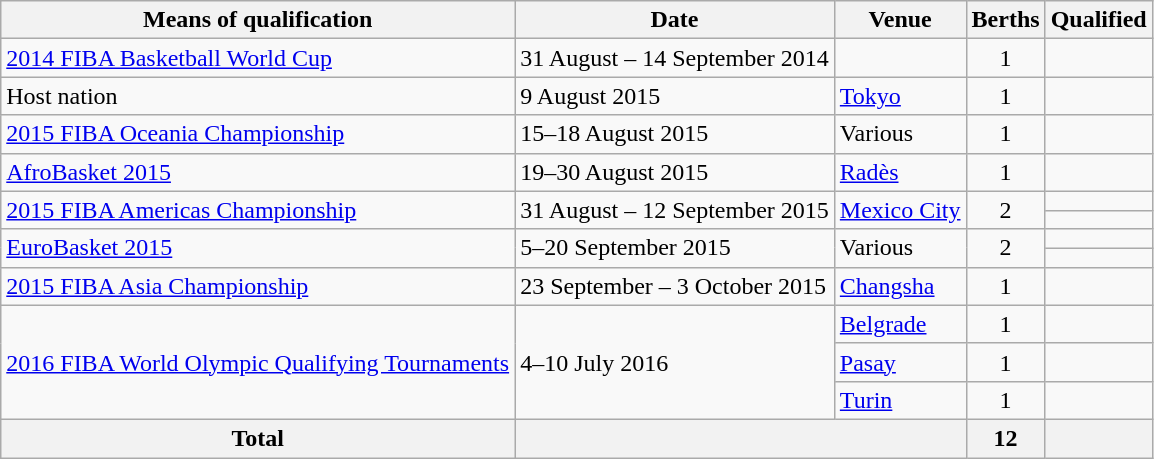<table class="wikitable">
<tr>
<th>Means of qualification</th>
<th>Date</th>
<th>Venue</th>
<th>Berths</th>
<th>Qualified</th>
</tr>
<tr>
<td><a href='#'>2014 FIBA Basketball World Cup</a></td>
<td>31 August – 14 September 2014</td>
<td></td>
<td style="text-align:center;">1</td>
<td></td>
</tr>
<tr>
<td>Host nation</td>
<td>9 August 2015</td>
<td> <a href='#'>Tokyo</a></td>
<td style="text-align:center;">1</td>
<td></td>
</tr>
<tr>
<td><a href='#'>2015 FIBA Oceania Championship</a></td>
<td>15–18 August 2015</td>
<td>Various</td>
<td style="text-align:center;">1</td>
<td></td>
</tr>
<tr>
<td><a href='#'>AfroBasket 2015</a></td>
<td>19–30 August 2015</td>
<td> <a href='#'>Radès</a></td>
<td style="text-align:center;">1</td>
<td></td>
</tr>
<tr>
<td rowspan="2"><a href='#'>2015 FIBA Americas Championship</a></td>
<td rowspan="2">31 August – 12 September 2015</td>
<td rowspan="2"> <a href='#'>Mexico City</a></td>
<td rowspan="2" style="text-align:center;">2</td>
<td></td>
</tr>
<tr>
<td></td>
</tr>
<tr>
<td rowspan="2"><a href='#'>EuroBasket 2015</a></td>
<td rowspan="2">5–20 September 2015</td>
<td rowspan="2">Various</td>
<td rowspan="2" style="text-align:center;">2</td>
<td></td>
</tr>
<tr>
<td></td>
</tr>
<tr>
<td><a href='#'>2015 FIBA Asia Championship</a></td>
<td>23 September – 3 October 2015</td>
<td> <a href='#'>Changsha</a></td>
<td style="text-align:center;">1</td>
<td></td>
</tr>
<tr>
<td rowspan="3"><a href='#'>2016 FIBA World Olympic Qualifying Tournaments</a></td>
<td rowspan="3">4–10 July 2016</td>
<td> <a href='#'>Belgrade</a></td>
<td style="text-align:center;">1</td>
<td></td>
</tr>
<tr>
<td> <a href='#'>Pasay</a></td>
<td style="text-align:center;">1</td>
<td></td>
</tr>
<tr>
<td> <a href='#'>Turin</a></td>
<td style="text-align:center;">1</td>
<td></td>
</tr>
<tr>
<th>Total</th>
<th colspan="2"></th>
<th>12</th>
<th></th>
</tr>
</table>
